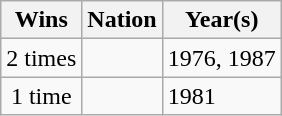<table class="wikitable">
<tr>
<th>Wins</th>
<th>Nation</th>
<th>Year(s)</th>
</tr>
<tr>
<td align=center>2 times</td>
<td></td>
<td>1976, 1987</td>
</tr>
<tr>
<td align=center>1 time</td>
<td></td>
<td>1981</td>
</tr>
</table>
